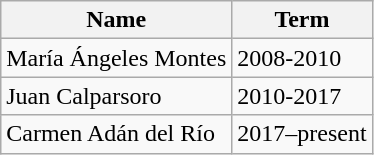<table class="wikitable">
<tr>
<th>Name</th>
<th>Term</th>
</tr>
<tr>
<td>María Ángeles Montes</td>
<td>2008-2010</td>
</tr>
<tr>
<td>Juan Calparsoro</td>
<td>2010-2017</td>
</tr>
<tr>
<td>Carmen Adán del Río</td>
<td>2017–present</td>
</tr>
</table>
